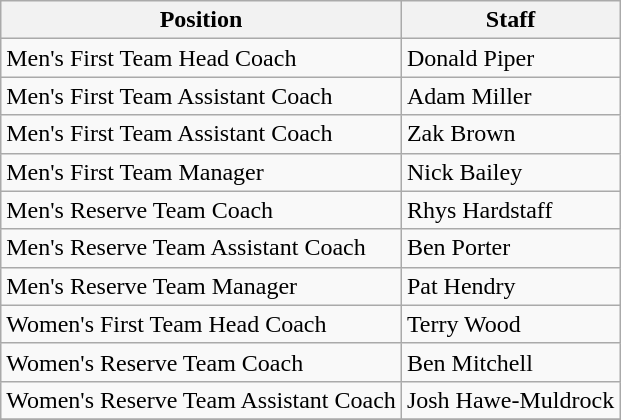<table class="wikitable">
<tr>
<th>Position</th>
<th>Staff</th>
</tr>
<tr>
<td>Men's First Team Head Coach</td>
<td>Donald Piper</td>
</tr>
<tr>
<td>Men's First Team Assistant Coach</td>
<td>Adam Miller</td>
</tr>
<tr>
<td>Men's First Team Assistant Coach</td>
<td>Zak Brown</td>
</tr>
<tr>
<td>Men's First Team Manager</td>
<td>Nick Bailey</td>
</tr>
<tr>
<td>Men's Reserve Team Coach</td>
<td>Rhys Hardstaff</td>
</tr>
<tr>
<td>Men's Reserve Team Assistant Coach</td>
<td>Ben Porter</td>
</tr>
<tr>
<td>Men's Reserve Team Manager</td>
<td>Pat Hendry</td>
</tr>
<tr>
<td>Women's First Team Head Coach</td>
<td>Terry Wood</td>
</tr>
<tr>
<td>Women's Reserve Team Coach</td>
<td>Ben Mitchell</td>
</tr>
<tr>
<td>Women's Reserve Team Assistant Coach</td>
<td>Josh Hawe-Muldrock</td>
</tr>
<tr>
</tr>
</table>
